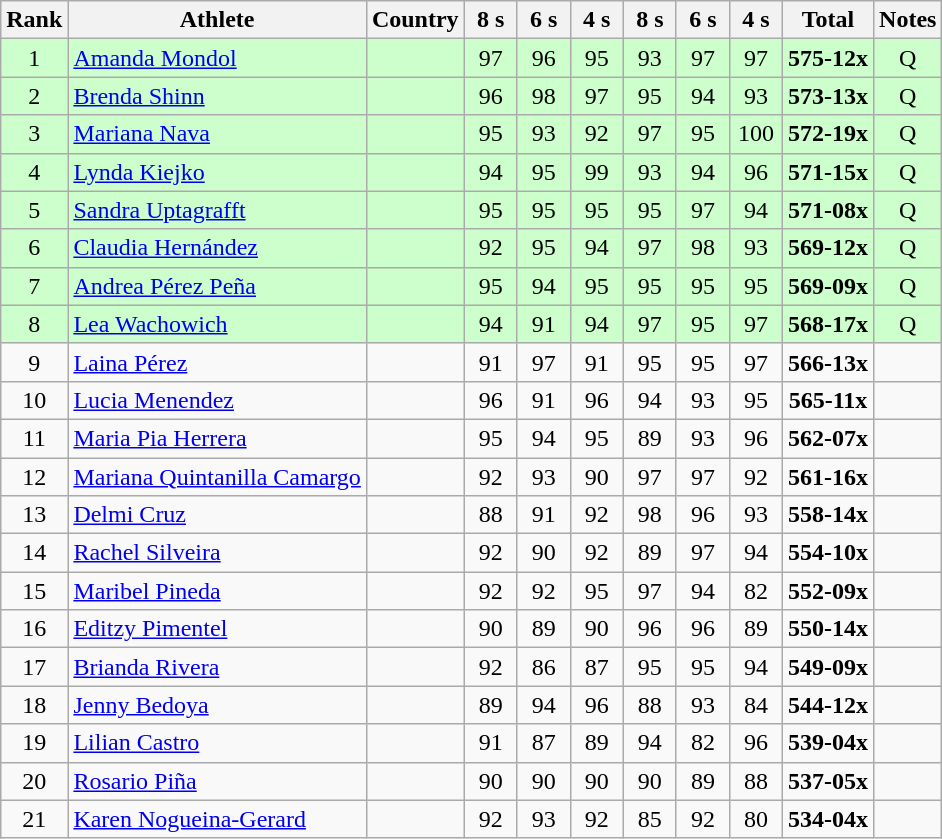<table class="wikitable sortable" style="text-align:center">
<tr>
<th>Rank</th>
<th>Athlete</th>
<th>Country</th>
<th class="sortable" style="width: 28px">8 s</th>
<th class="sortable" style="width: 28px">6 s</th>
<th class="sortable" style="width: 28px">4 s</th>
<th class="sortable" style="width: 28px">8 s</th>
<th class="sortable" style="width: 28px">6 s</th>
<th class="sortable" style="width: 28px">4 s</th>
<th>Total</th>
<th class="unsortable">Notes</th>
</tr>
<tr bgcolor=ccffcc>
<td>1</td>
<td align=left><a href='#'>Amanda Mondol</a></td>
<td align=left></td>
<td>97</td>
<td>96</td>
<td>95</td>
<td>93</td>
<td>97</td>
<td>97</td>
<td><strong>575-12x</strong></td>
<td>Q</td>
</tr>
<tr bgcolor=ccffcc>
<td>2</td>
<td align=left><a href='#'>Brenda Shinn</a></td>
<td align=left></td>
<td>96</td>
<td>98</td>
<td>97</td>
<td>95</td>
<td>94</td>
<td>93</td>
<td><strong>573-13x</strong></td>
<td>Q</td>
</tr>
<tr bgcolor=ccffcc>
<td>3</td>
<td align=left><a href='#'>Mariana Nava</a></td>
<td align=left></td>
<td>95</td>
<td>93</td>
<td>92</td>
<td>97</td>
<td>95</td>
<td>100</td>
<td><strong>572-19x</strong></td>
<td>Q</td>
</tr>
<tr bgcolor=ccffcc>
<td>4</td>
<td align=left><a href='#'>Lynda Kiejko</a></td>
<td align=left></td>
<td>94</td>
<td>95</td>
<td>99</td>
<td>93</td>
<td>94</td>
<td>96</td>
<td><strong>571-15x</strong></td>
<td>Q</td>
</tr>
<tr bgcolor=ccffcc>
<td>5</td>
<td align=left><a href='#'>Sandra Uptagrafft</a></td>
<td align=left></td>
<td>95</td>
<td>95</td>
<td>95</td>
<td>95</td>
<td>97</td>
<td>94</td>
<td><strong>571-08x</strong></td>
<td>Q</td>
</tr>
<tr bgcolor=ccffcc>
<td>6</td>
<td align=left><a href='#'>Claudia Hernández</a></td>
<td align=left></td>
<td>92</td>
<td>95</td>
<td>94</td>
<td>97</td>
<td>98</td>
<td>93</td>
<td><strong>569-12x</strong></td>
<td>Q</td>
</tr>
<tr bgcolor=ccffcc>
<td>7</td>
<td align=left><a href='#'>Andrea Pérez Peña</a></td>
<td align=left></td>
<td>95</td>
<td>94</td>
<td>95</td>
<td>95</td>
<td>95</td>
<td>95</td>
<td><strong>569-09x</strong></td>
<td>Q</td>
</tr>
<tr bgcolor=ccffcc>
<td>8</td>
<td align=left><a href='#'>Lea Wachowich</a></td>
<td align=left></td>
<td>94</td>
<td>91</td>
<td>94</td>
<td>97</td>
<td>95</td>
<td>97</td>
<td><strong>568-17x</strong></td>
<td>Q</td>
</tr>
<tr>
<td>9</td>
<td align=left><a href='#'>Laina Pérez</a></td>
<td align=left></td>
<td>91</td>
<td>97</td>
<td>91</td>
<td>95</td>
<td>95</td>
<td>97</td>
<td><strong>566-13x</strong></td>
<td></td>
</tr>
<tr>
<td>10</td>
<td align=left><a href='#'>Lucia Menendez</a></td>
<td align=left></td>
<td>96</td>
<td>91</td>
<td>96</td>
<td>94</td>
<td>93</td>
<td>95</td>
<td><strong>565-11x</strong></td>
<td></td>
</tr>
<tr>
<td>11</td>
<td align=left><a href='#'>Maria Pia Herrera</a></td>
<td align=left></td>
<td>95</td>
<td>94</td>
<td>95</td>
<td>89</td>
<td>93</td>
<td>96</td>
<td><strong>562-07x</strong></td>
<td></td>
</tr>
<tr>
<td>12</td>
<td align=left><a href='#'>Mariana Quintanilla Camargo</a></td>
<td align=left></td>
<td>92</td>
<td>93</td>
<td>90</td>
<td>97</td>
<td>97</td>
<td>92</td>
<td><strong>561-16x</strong></td>
<td></td>
</tr>
<tr>
<td>13</td>
<td align=left><a href='#'>Delmi Cruz</a></td>
<td align=left></td>
<td>88</td>
<td>91</td>
<td>92</td>
<td>98</td>
<td>96</td>
<td>93</td>
<td><strong>558-14x</strong></td>
<td></td>
</tr>
<tr>
<td>14</td>
<td align=left><a href='#'>Rachel Silveira</a></td>
<td align=left></td>
<td>92</td>
<td>90</td>
<td>92</td>
<td>89</td>
<td>97</td>
<td>94</td>
<td><strong>554-10x</strong></td>
<td></td>
</tr>
<tr>
<td>15</td>
<td align=left><a href='#'>Maribel Pineda</a></td>
<td align=left></td>
<td>92</td>
<td>92</td>
<td>95</td>
<td>97</td>
<td>94</td>
<td>82</td>
<td><strong>552-09x</strong></td>
<td></td>
</tr>
<tr>
<td>16</td>
<td align=left><a href='#'>Editzy Pimentel</a></td>
<td align=left></td>
<td>90</td>
<td>89</td>
<td>90</td>
<td>96</td>
<td>96</td>
<td>89</td>
<td><strong>550-14x</strong></td>
<td></td>
</tr>
<tr>
<td>17</td>
<td align=left><a href='#'>Brianda Rivera</a></td>
<td align=left></td>
<td>92</td>
<td>86</td>
<td>87</td>
<td>95</td>
<td>95</td>
<td>94</td>
<td><strong>549-09x</strong></td>
<td></td>
</tr>
<tr>
<td>18</td>
<td align=left><a href='#'>Jenny Bedoya</a></td>
<td align=left></td>
<td>89</td>
<td>94</td>
<td>96</td>
<td>88</td>
<td>93</td>
<td>84</td>
<td><strong>544-12x</strong></td>
<td></td>
</tr>
<tr>
<td>19</td>
<td align=left><a href='#'>Lilian Castro</a></td>
<td align=left></td>
<td>91</td>
<td>87</td>
<td>89</td>
<td>94</td>
<td>82</td>
<td>96</td>
<td><strong>539-04x</strong></td>
<td></td>
</tr>
<tr>
<td>20</td>
<td align=left><a href='#'>Rosario Piña</a></td>
<td align=left></td>
<td>90</td>
<td>90</td>
<td>90</td>
<td>90</td>
<td>89</td>
<td>88</td>
<td><strong>537-05x</strong></td>
<td></td>
</tr>
<tr>
<td>21</td>
<td align=left><a href='#'>Karen Nogueina-Gerard</a></td>
<td align=left></td>
<td>92</td>
<td>93</td>
<td>92</td>
<td>85</td>
<td>92</td>
<td>80</td>
<td><strong>534-04x</strong></td>
<td></td>
</tr>
</table>
